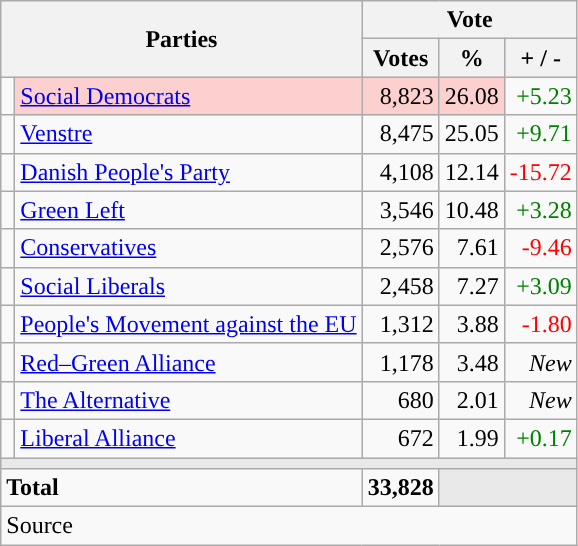<table class="wikitable" style="text-align:right;">
<tr>
<th style="text-align:centre;" rowspan="2" colspan="2" width="225">Parties</th>
<th colspan="3">Vote</th>
</tr>
<tr>
<th width="15">Votes</th>
<th width="15">%</th>
<th width="15">+ / -</th>
</tr>
<tr>
<td width="2" style="color:inherit;background:"></td>
<td bgcolor=#fbd0ce   align="left"><a href='#'>Social Democrats</a></td>
<td bgcolor=#fbd0ce>8,823</td>
<td bgcolor=#fbd0ce>26.08</td>
<td style=color:green;>+5.23</td>
</tr>
<tr>
<td width="2" style="color:inherit;background:"></td>
<td align="left"><a href='#'>Venstre</a></td>
<td>8,475</td>
<td>25.05</td>
<td style=color:green;>+9.71</td>
</tr>
<tr>
<td width="2" style="color:inherit;background:"></td>
<td align="left"><a href='#'>Danish People's Party</a></td>
<td>4,108</td>
<td>12.14</td>
<td style=color:red;>-15.72</td>
</tr>
<tr>
<td width="2" style="color:inherit;background:"></td>
<td align="left"><a href='#'>Green Left</a></td>
<td>3,546</td>
<td>10.48</td>
<td style=color:green;>+3.28</td>
</tr>
<tr>
<td width="2" style="color:inherit;background:"></td>
<td align="left"><a href='#'>Conservatives</a></td>
<td>2,576</td>
<td>7.61</td>
<td style=color:red;>-9.46</td>
</tr>
<tr>
<td width="2" style="color:inherit;background:"></td>
<td align="left"><a href='#'>Social Liberals</a></td>
<td>2,458</td>
<td>7.27</td>
<td style=color:green;>+3.09</td>
</tr>
<tr>
<td width="2" style="color:inherit;background:"></td>
<td align="left"><a href='#'>People's Movement against the EU</a></td>
<td>1,312</td>
<td>3.88</td>
<td style=color:red;>-1.80</td>
</tr>
<tr>
<td width="2" style="color:inherit;background:"></td>
<td align="left"><a href='#'>Red–Green Alliance</a></td>
<td>1,178</td>
<td>3.48</td>
<td><em>New</em></td>
</tr>
<tr>
<td width="2" style="color:inherit;background:"></td>
<td align="left"><a href='#'>The Alternative</a></td>
<td>680</td>
<td>2.01</td>
<td><em>New</em></td>
</tr>
<tr>
<td width="2" style="color:inherit;background:"></td>
<td align="left"><a href='#'>Liberal Alliance</a></td>
<td>672</td>
<td>1.99</td>
<td style=color:green;>+0.17</td>
</tr>
<tr>
<td colspan="7" bgcolor="#E9E9E9"></td>
</tr>
<tr>
<td align="left" colspan="2"><strong>Total</strong></td>
<td><strong>33,828</strong></td>
<td bgcolor="#E9E9E9" colspan="2"></td>
</tr>
<tr>
<td align="left" colspan="6">Source</td>
</tr>
</table>
